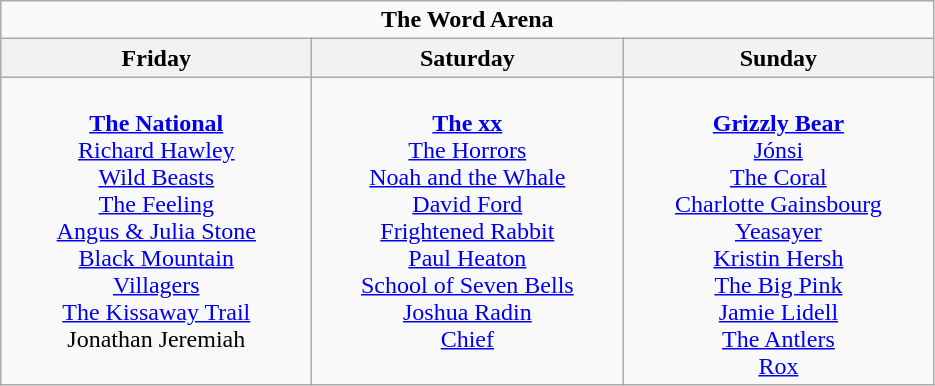<table class="wikitable">
<tr>
<td colspan="3" align="center"><strong>The Word Arena</strong></td>
</tr>
<tr>
<th>Friday</th>
<th>Saturday</th>
<th>Sunday</th>
</tr>
<tr>
<td valign="top" align="center" width=200><br><strong><a href='#'>The National</a></strong>
<br><a href='#'>Richard Hawley</a>
<br><a href='#'>Wild Beasts</a>
<br><a href='#'>The Feeling</a>
<br><a href='#'>Angus & Julia Stone</a>
<br><a href='#'>Black Mountain</a>
<br><a href='#'>Villagers</a>
<br><a href='#'>The Kissaway Trail</a>
<br>Jonathan Jeremiah</td>
<td valign="top" align="center" width=200><br><strong><a href='#'>The xx</a></strong>
<br><a href='#'>The Horrors</a>
<br><a href='#'>Noah and the Whale</a>
<br><a href='#'>David Ford</a>
<br><a href='#'>Frightened Rabbit</a>
<br><a href='#'>Paul Heaton</a>
<br><a href='#'>School of Seven Bells</a>
<br><a href='#'>Joshua Radin</a>
<br><a href='#'>Chief</a></td>
<td valign="top" align="center" width=200><br><strong><a href='#'>Grizzly Bear</a></strong>
<br><a href='#'>Jónsi</a>
<br><a href='#'>The Coral</a>
<br><a href='#'>Charlotte Gainsbourg</a>
<br><a href='#'>Yeasayer</a>
<br><a href='#'>Kristin Hersh</a>
<br><a href='#'>The Big Pink</a>
<br><a href='#'>Jamie Lidell</a>
<br><a href='#'>The Antlers</a>
<br><a href='#'>Rox</a></td>
</tr>
</table>
